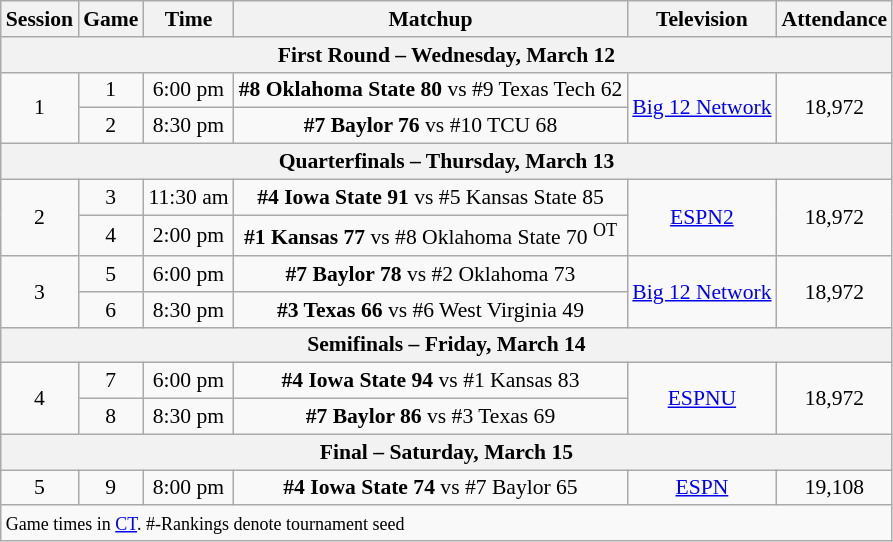<table class="wikitable" style="white-space:nowrap; font-size:90%;text-align:center">
<tr>
<th>Session</th>
<th>Game</th>
<th>Time</th>
<th>Matchup</th>
<th>Television</th>
<th>Attendance</th>
</tr>
<tr>
<th colspan=6>First Round – Wednesday, March 12</th>
</tr>
<tr>
<td rowspan=2>1</td>
<td>1</td>
<td>6:00 pm</td>
<td><strong>#8 Oklahoma State 80</strong> vs #9 Texas Tech 62</td>
<td rowspan=2><a href='#'>Big 12 Network</a></td>
<td rowspan=2>18,972</td>
</tr>
<tr>
<td>2</td>
<td>8:30 pm</td>
<td><strong>#7 Baylor 76</strong> vs #10 TCU 68</td>
</tr>
<tr>
<th colspan=6>Quarterfinals – Thursday, March 13</th>
</tr>
<tr>
<td rowspan=2>2</td>
<td>3</td>
<td>11:30 am</td>
<td><strong>#4 Iowa State 91</strong> vs #5 Kansas State 85</td>
<td rowspan=2><a href='#'>ESPN2</a></td>
<td rowspan=2>18,972</td>
</tr>
<tr>
<td>4</td>
<td>2:00 pm</td>
<td><strong>#1 Kansas 77</strong> vs #8 Oklahoma State 70 <sup>OT</sup></td>
</tr>
<tr>
<td rowspan=2>3</td>
<td>5</td>
<td>6:00 pm</td>
<td><strong>#7 Baylor 78</strong> vs #2 Oklahoma 73</td>
<td rowspan=2><a href='#'>Big 12 Network</a></td>
<td rowspan=2>18,972</td>
</tr>
<tr>
<td>6</td>
<td>8:30 pm</td>
<td><strong>#3 Texas 66</strong> vs #6 West Virginia 49</td>
</tr>
<tr>
<th colspan=6>Semifinals – Friday, March 14</th>
</tr>
<tr>
<td rowspan=2>4</td>
<td>7</td>
<td>6:00 pm</td>
<td><strong>#4 Iowa State 94</strong> vs #1 Kansas 83</td>
<td rowspan=2><a href='#'>ESPNU</a></td>
<td rowspan=2>18,972</td>
</tr>
<tr>
<td>8</td>
<td>8:30 pm</td>
<td><strong>#7 Baylor 86</strong> vs #3 Texas 69</td>
</tr>
<tr>
<th colspan=6>Final – Saturday, March 15</th>
</tr>
<tr>
<td>5</td>
<td>9</td>
<td>8:00 pm</td>
<td><strong>#4 Iowa State 74</strong> vs #7 Baylor 65</td>
<td><a href='#'>ESPN</a></td>
<td>19,108</td>
</tr>
<tr align=left>
<td colspan=6><small>Game times in <a href='#'>CT</a>. #-Rankings denote tournament seed</small></td>
</tr>
</table>
